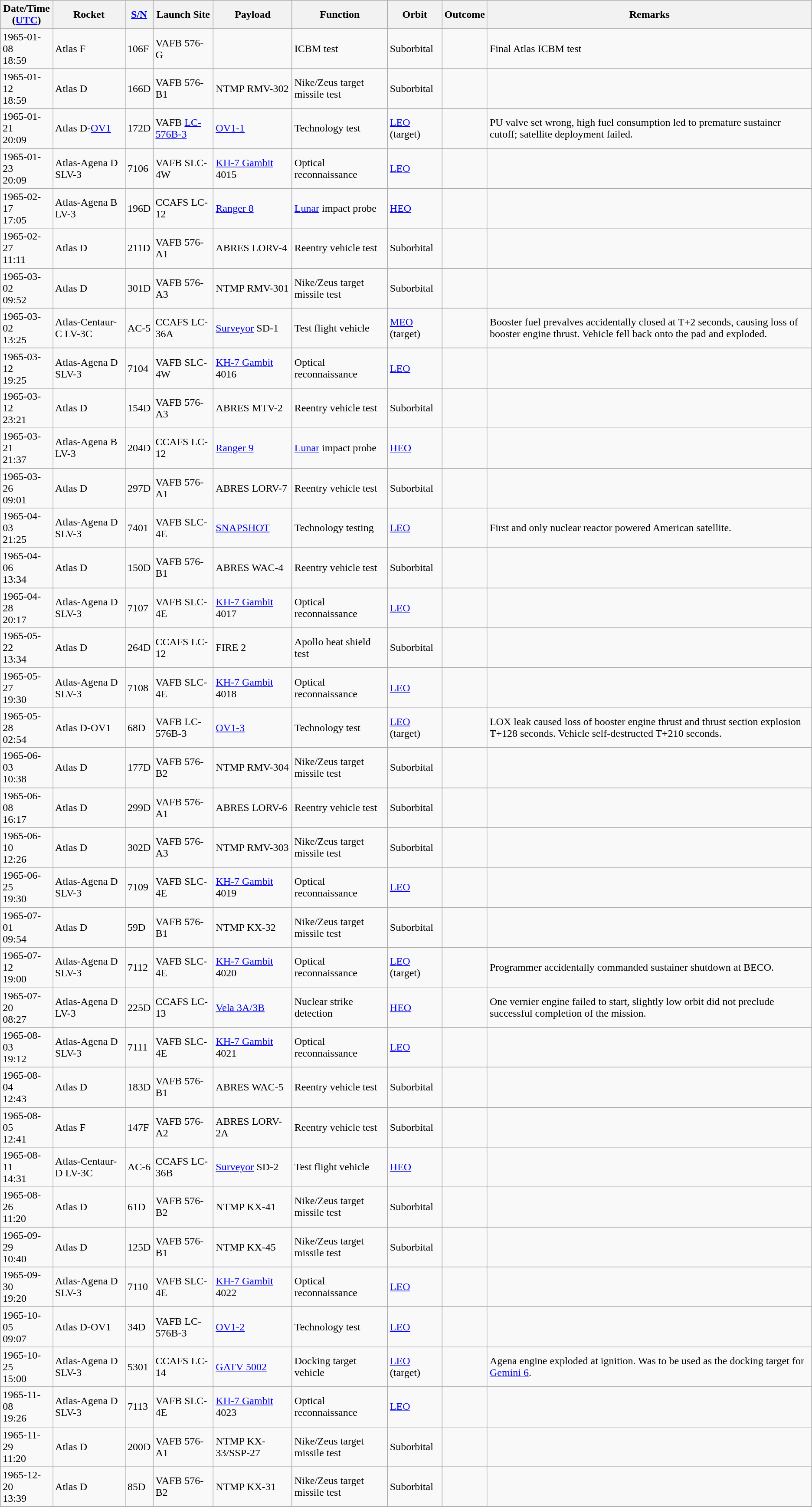<table class="wikitable" style="margin: 1em 1em 1em 0";>
<tr>
<th>Date/Time<br>(<a href='#'>UTC</a>)</th>
<th>Rocket</th>
<th><a href='#'>S/N</a></th>
<th>Launch Site</th>
<th>Payload</th>
<th>Function</th>
<th>Orbit</th>
<th>Outcome</th>
<th>Remarks</th>
</tr>
<tr>
<td>1965-01-08<br>18:59</td>
<td>Atlas F</td>
<td>106F</td>
<td>VAFB 576-G</td>
<td></td>
<td>ICBM test</td>
<td>Suborbital</td>
<td></td>
<td>Final Atlas ICBM test</td>
</tr>
<tr>
<td>1965-01-12<br>18:59</td>
<td>Atlas D</td>
<td>166D</td>
<td>VAFB 576-B1</td>
<td>NTMP RMV-302</td>
<td>Nike/Zeus target missile test</td>
<td>Suborbital</td>
<td></td>
<td></td>
</tr>
<tr>
<td>1965-01-21<br>20:09</td>
<td>Atlas D-<a href='#'>OV1</a></td>
<td>172D</td>
<td>VAFB <a href='#'>LC-576B-3</a></td>
<td><a href='#'>OV1-1</a></td>
<td>Technology test</td>
<td><a href='#'>LEO</a> (target)</td>
<td></td>
<td>PU valve set wrong, high fuel consumption led to premature sustainer cutoff; satellite deployment failed.</td>
</tr>
<tr>
<td>1965-01-23<br>20:09</td>
<td>Atlas-Agena D SLV-3</td>
<td>7106</td>
<td>VAFB SLC-4W</td>
<td><a href='#'>KH-7 Gambit</a> 4015</td>
<td>Optical reconnaissance</td>
<td><a href='#'>LEO</a></td>
<td></td>
<td></td>
</tr>
<tr>
<td>1965-02-17<br>17:05</td>
<td>Atlas-Agena B LV-3</td>
<td>196D</td>
<td>CCAFS LC-12</td>
<td><a href='#'>Ranger 8</a></td>
<td><a href='#'>Lunar</a> impact probe</td>
<td><a href='#'>HEO</a></td>
<td></td>
<td></td>
</tr>
<tr>
<td>1965-02-27<br>11:11</td>
<td>Atlas D</td>
<td>211D</td>
<td>VAFB 576-A1</td>
<td>ABRES LORV-4</td>
<td>Reentry vehicle test</td>
<td>Suborbital</td>
<td></td>
<td></td>
</tr>
<tr>
<td>1965-03-02<br>09:52</td>
<td>Atlas D</td>
<td>301D</td>
<td>VAFB 576-A3</td>
<td>NTMP RMV-301</td>
<td>Nike/Zeus target missile test</td>
<td>Suborbital</td>
<td></td>
<td></td>
</tr>
<tr>
<td>1965-03-02<br>13:25</td>
<td>Atlas-Centaur-C LV-3C</td>
<td>AC-5</td>
<td>CCAFS LC-36A</td>
<td><a href='#'>Surveyor</a> SD-1</td>
<td>Test flight vehicle</td>
<td><a href='#'>MEO</a> (target)</td>
<td></td>
<td>Booster fuel prevalves accidentally closed at T+2 seconds, causing loss of booster engine thrust. Vehicle fell back onto the pad and exploded.</td>
</tr>
<tr>
<td>1965-03-12<br>19:25</td>
<td>Atlas-Agena D SLV-3</td>
<td>7104</td>
<td>VAFB SLC-4W</td>
<td><a href='#'>KH-7 Gambit</a> 4016</td>
<td>Optical reconnaissance</td>
<td><a href='#'>LEO</a></td>
<td></td>
<td></td>
</tr>
<tr>
<td>1965-03-12<br>23:21</td>
<td>Atlas D</td>
<td>154D</td>
<td>VAFB 576-A3</td>
<td>ABRES MTV-2</td>
<td>Reentry vehicle test</td>
<td>Suborbital</td>
<td></td>
<td></td>
</tr>
<tr>
<td>1965-03-21<br>21:37</td>
<td>Atlas-Agena B LV-3</td>
<td>204D</td>
<td>CCAFS LC-12</td>
<td><a href='#'>Ranger 9</a></td>
<td><a href='#'>Lunar</a> impact probe</td>
<td><a href='#'>HEO</a></td>
<td></td>
<td></td>
</tr>
<tr>
<td>1965-03-26<br>09:01</td>
<td>Atlas D</td>
<td>297D</td>
<td>VAFB 576-A1</td>
<td>ABRES LORV-7</td>
<td>Reentry vehicle test</td>
<td>Suborbital</td>
<td></td>
<td></td>
</tr>
<tr>
<td>1965-04-03<br>21:25</td>
<td>Atlas-Agena D SLV-3</td>
<td>7401</td>
<td>VAFB SLC-4E</td>
<td><a href='#'>SNAPSHOT</a></td>
<td>Technology testing</td>
<td><a href='#'>LEO</a></td>
<td></td>
<td>First and only nuclear reactor powered American satellite.</td>
</tr>
<tr>
<td>1965-04-06<br>13:34</td>
<td>Atlas D</td>
<td>150D</td>
<td>VAFB 576-B1</td>
<td>ABRES WAC-4</td>
<td>Reentry vehicle test</td>
<td>Suborbital</td>
<td></td>
<td></td>
</tr>
<tr>
<td>1965-04-28<br>20:17</td>
<td>Atlas-Agena D SLV-3</td>
<td>7107</td>
<td>VAFB SLC-4E</td>
<td><a href='#'>KH-7 Gambit</a> 4017</td>
<td>Optical reconnaissance</td>
<td><a href='#'>LEO</a></td>
<td></td>
<td></td>
</tr>
<tr>
<td>1965-05-22<br>13:34</td>
<td>Atlas D</td>
<td>264D</td>
<td>CCAFS LC-12</td>
<td>FIRE 2</td>
<td>Apollo heat shield test</td>
<td>Suborbital</td>
<td></td>
<td></td>
</tr>
<tr>
<td>1965-05-27<br>19:30</td>
<td>Atlas-Agena D SLV-3</td>
<td>7108</td>
<td>VAFB SLC-4E</td>
<td><a href='#'>KH-7 Gambit</a> 4018</td>
<td>Optical reconnaissance</td>
<td><a href='#'>LEO</a></td>
<td></td>
<td></td>
</tr>
<tr>
<td>1965-05-28<br>02:54</td>
<td>Atlas D-OV1</td>
<td>68D</td>
<td>VAFB LC-576B-3</td>
<td><a href='#'>OV1-3</a></td>
<td>Technology test</td>
<td><a href='#'>LEO</a> (target)</td>
<td></td>
<td>LOX leak caused loss of booster engine thrust and thrust section explosion T+128 seconds. Vehicle self-destructed T+210 seconds.</td>
</tr>
<tr>
<td>1965-06-03<br>10:38</td>
<td>Atlas D</td>
<td>177D</td>
<td>VAFB 576-B2</td>
<td>NTMP RMV-304</td>
<td>Nike/Zeus target missile test</td>
<td>Suborbital</td>
<td></td>
<td></td>
</tr>
<tr>
<td>1965-06-08<br>16:17</td>
<td>Atlas D</td>
<td>299D</td>
<td>VAFB 576-A1</td>
<td>ABRES LORV-6</td>
<td>Reentry vehicle test</td>
<td>Suborbital</td>
<td></td>
<td></td>
</tr>
<tr>
<td>1965-06-10<br>12:26</td>
<td>Atlas D</td>
<td>302D</td>
<td>VAFB 576-A3</td>
<td>NTMP RMV-303</td>
<td>Nike/Zeus target missile test</td>
<td>Suborbital</td>
<td></td>
<td></td>
</tr>
<tr>
<td>1965-06-25<br>19:30</td>
<td>Atlas-Agena D SLV-3</td>
<td>7109</td>
<td>VAFB SLC-4E</td>
<td><a href='#'>KH-7 Gambit</a> 4019</td>
<td>Optical reconnaissance</td>
<td><a href='#'>LEO</a></td>
<td></td>
<td></td>
</tr>
<tr>
<td>1965-07-01<br>09:54</td>
<td>Atlas D</td>
<td>59D</td>
<td>VAFB 576-B1</td>
<td>NTMP KX-32</td>
<td>Nike/Zeus target missile test</td>
<td>Suborbital</td>
<td></td>
<td></td>
</tr>
<tr>
<td>1965-07-12<br>19:00</td>
<td>Atlas-Agena D SLV-3</td>
<td>7112</td>
<td>VAFB SLC-4E</td>
<td><a href='#'>KH-7 Gambit</a> 4020</td>
<td>Optical reconnaissance</td>
<td><a href='#'>LEO</a> (target)</td>
<td></td>
<td>Programmer accidentally commanded sustainer shutdown at BECO.</td>
</tr>
<tr>
<td>1965-07-20<br>08:27</td>
<td>Atlas-Agena D LV-3</td>
<td>225D</td>
<td>CCAFS LC-13</td>
<td><a href='#'>Vela 3A/3B</a></td>
<td>Nuclear strike detection</td>
<td><a href='#'>HEO</a></td>
<td></td>
<td>One vernier engine failed to start, slightly low orbit did not preclude successful completion of the mission.</td>
</tr>
<tr>
<td>1965-08-03<br>19:12</td>
<td>Atlas-Agena D SLV-3</td>
<td>7111</td>
<td>VAFB SLC-4E</td>
<td><a href='#'>KH-7 Gambit</a> 4021</td>
<td>Optical reconnaissance</td>
<td><a href='#'>LEO</a></td>
<td></td>
<td></td>
</tr>
<tr>
<td>1965-08-04<br>12:43</td>
<td>Atlas D</td>
<td>183D</td>
<td>VAFB 576-B1</td>
<td>ABRES WAC-5</td>
<td>Reentry vehicle test</td>
<td>Suborbital</td>
<td></td>
<td></td>
</tr>
<tr>
<td>1965-08-05<br>12:41</td>
<td>Atlas F</td>
<td>147F</td>
<td>VAFB 576-A2</td>
<td>ABRES LORV-2A</td>
<td>Reentry vehicle test</td>
<td>Suborbital</td>
<td></td>
<td></td>
</tr>
<tr>
<td>1965-08-11<br>14:31</td>
<td>Atlas-Centaur-D LV-3C</td>
<td>AC-6</td>
<td>CCAFS LC-36B</td>
<td><a href='#'>Surveyor</a> SD-2</td>
<td>Test flight vehicle</td>
<td><a href='#'>HEO</a></td>
<td></td>
<td></td>
</tr>
<tr>
<td>1965-08-26<br>11:20</td>
<td>Atlas D</td>
<td>61D</td>
<td>VAFB 576-B2</td>
<td>NTMP KX-41</td>
<td>Nike/Zeus target missile test</td>
<td>Suborbital</td>
<td></td>
<td></td>
</tr>
<tr>
<td>1965-09-29<br>10:40</td>
<td>Atlas D</td>
<td>125D</td>
<td>VAFB 576-B1</td>
<td>NTMP KX-45</td>
<td>Nike/Zeus target missile test</td>
<td>Suborbital</td>
<td></td>
<td></td>
</tr>
<tr>
<td>1965-09-30<br>19:20</td>
<td>Atlas-Agena D SLV-3</td>
<td>7110</td>
<td>VAFB SLC-4E</td>
<td><a href='#'>KH-7 Gambit</a> 4022</td>
<td>Optical reconnaissance</td>
<td><a href='#'>LEO</a></td>
<td></td>
<td></td>
</tr>
<tr>
<td>1965-10-05<br>09:07</td>
<td>Atlas D-OV1</td>
<td>34D</td>
<td>VAFB LC-576B-3</td>
<td><a href='#'>OV1-2</a></td>
<td>Technology test</td>
<td><a href='#'>LEO</a></td>
<td></td>
<td></td>
</tr>
<tr>
<td>1965-10-25<br>15:00</td>
<td>Atlas-Agena D SLV-3</td>
<td>5301</td>
<td>CCAFS LC-14</td>
<td><a href='#'>GATV 5002</a></td>
<td>Docking target vehicle</td>
<td><a href='#'>LEO</a> (target)</td>
<td></td>
<td>Agena engine exploded at ignition. Was to be used as the docking target for <a href='#'>Gemini 6</a>.</td>
</tr>
<tr>
<td>1965-11-08<br>19:26</td>
<td>Atlas-Agena D SLV-3</td>
<td>7113</td>
<td>VAFB SLC-4E</td>
<td><a href='#'>KH-7 Gambit</a> 4023</td>
<td>Optical reconnaissance</td>
<td><a href='#'>LEO</a></td>
<td></td>
<td></td>
</tr>
<tr>
<td>1965-11-29<br>11:20</td>
<td>Atlas D</td>
<td>200D</td>
<td>VAFB 576-A1</td>
<td>NTMP KX-33/SSP-27</td>
<td>Nike/Zeus target missile test</td>
<td>Suborbital</td>
<td></td>
<td></td>
</tr>
<tr>
<td>1965-12-20<br>13:39</td>
<td>Atlas D</td>
<td>85D</td>
<td>VAFB 576-B2</td>
<td>NTMP KX-31</td>
<td>Nike/Zeus target missile test</td>
<td>Suborbital</td>
<td></td>
<td></td>
</tr>
<tr>
</tr>
</table>
